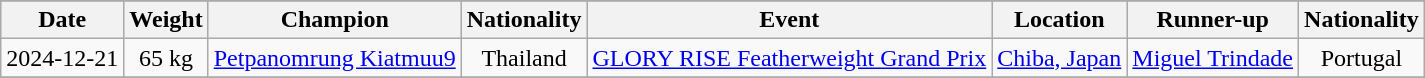<table class="wikitable" style="text-align:center">
<tr>
</tr>
<tr bgcolor="#dddddd">
<th>Date</th>
<th>Weight</th>
<th>Champion</th>
<th>Nationality</th>
<th>Event</th>
<th>Location</th>
<th>Runner-up</th>
<th>Nationality</th>
</tr>
<tr>
<td>2024-12-21</td>
<td>65 kg</td>
<td><a href='#'>Petpanomrung Kiatmuu9</a></td>
<td> Thailand</td>
<td><a href='#'>GLORY RISE Featherweight Grand Prix</a></td>
<td><a href='#'>Chiba, Japan</a></td>
<td><a href='#'>Miguel Trindade</a></td>
<td> Portugal</td>
</tr>
<tr>
</tr>
</table>
